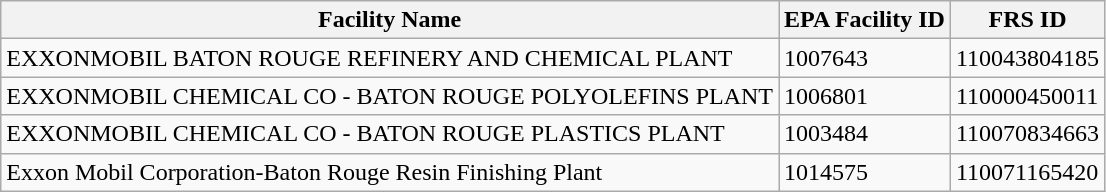<table class="wikitable">
<tr>
<th>Facility Name</th>
<th>EPA Facility ID</th>
<th>FRS ID</th>
</tr>
<tr>
<td>EXXONMOBIL BATON ROUGE REFINERY AND CHEMICAL PLANT</td>
<td>1007643</td>
<td>110043804185</td>
</tr>
<tr>
<td>EXXONMOBIL CHEMICAL CO - BATON ROUGE POLYOLEFINS PLANT</td>
<td>1006801</td>
<td>110000450011</td>
</tr>
<tr>
<td>EXXONMOBIL CHEMICAL CO - BATON ROUGE PLASTICS PLANT</td>
<td>1003484</td>
<td>110070834663</td>
</tr>
<tr>
<td>Exxon Mobil Corporation-Baton Rouge Resin Finishing Plant</td>
<td>1014575</td>
<td>110071165420</td>
</tr>
</table>
